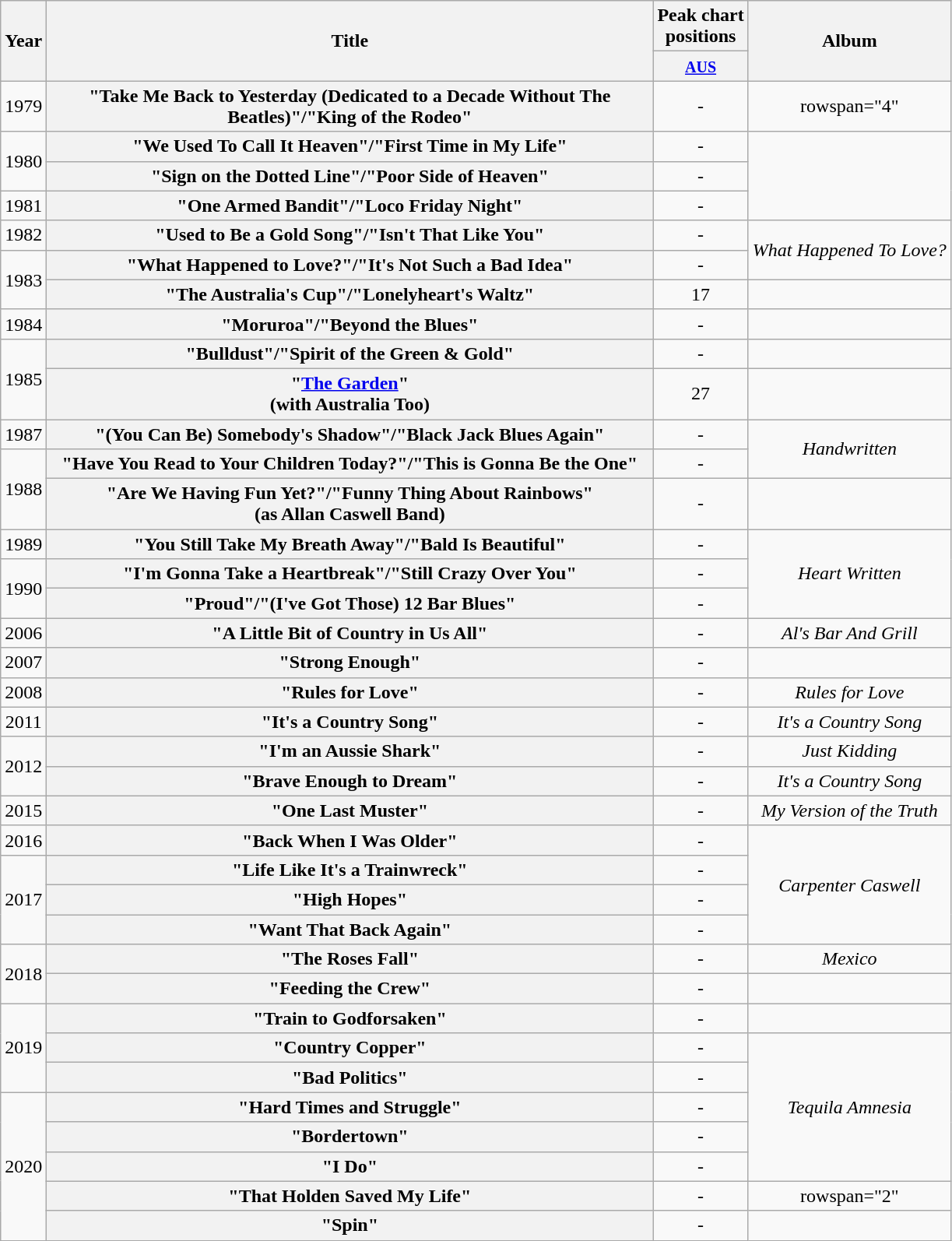<table class="wikitable plainrowheaders" style="text-align:center;" border="1">
<tr>
<th scope="col" rowspan="2">Year</th>
<th scope="col" rowspan="2" style="width:32em;">Title</th>
<th scope="col" colspan="1">Peak chart<br>positions</th>
<th scope="col" rowspan="2">Album</th>
</tr>
<tr>
<th scope="col" style="text-align:center;"><small><a href='#'>AUS</a><br></small></th>
</tr>
<tr>
<td>1979</td>
<th scope="row">"Take Me Back to Yesterday (Dedicated to a Decade Without The Beatles)"/"King of the Rodeo"</th>
<td style="text-align:center;">-</td>
<td>rowspan="4" </td>
</tr>
<tr>
<td rowspan="2">1980</td>
<th scope="row">"We Used To Call It Heaven"/"First Time in My Life"</th>
<td style="text-align:center;">-</td>
</tr>
<tr>
<th scope="row">"Sign on the Dotted Line"/"Poor Side of Heaven"</th>
<td style="text-align:center;">-</td>
</tr>
<tr>
<td>1981</td>
<th scope="row">"One Armed Bandit"/"Loco Friday Night"</th>
<td style="text-align:center;">-</td>
</tr>
<tr>
<td>1982</td>
<th scope="row">"Used to Be a Gold Song"/"Isn't That Like You"</th>
<td style="text-align:center;">-</td>
<td rowspan="2"><em>What Happened To Love?</em></td>
</tr>
<tr>
<td rowspan="2">1983</td>
<th scope="row">"What Happened to Love?"/"It's Not Such a Bad Idea"</th>
<td style="text-align:center;">-</td>
</tr>
<tr>
<th scope="row">"The Australia's Cup"/"Lonelyheart's Waltz"</th>
<td style="text-align:center;">17</td>
<td></td>
</tr>
<tr>
<td>1984</td>
<th scope="row">"Moruroa"/"Beyond the Blues"</th>
<td style="text-align:center;">-</td>
<td></td>
</tr>
<tr>
<td rowspan="2">1985</td>
<th scope="row">"Bulldust"/"Spirit of the Green & Gold" </th>
<td style="text-align:center;">-</td>
<td></td>
</tr>
<tr>
<th scope="row">"<a href='#'>The Garden</a>" <br><span>(with Australia Too)</span></th>
<td style="text-align:center;">27</td>
<td></td>
</tr>
<tr>
<td>1987</td>
<th scope="row">"(You Can Be) Somebody's Shadow"/"Black Jack Blues Again"</th>
<td style="text-align:center;">-</td>
<td rowspan="2"><em>Handwritten</em></td>
</tr>
<tr>
<td rowspan="2">1988</td>
<th scope="row">"Have You Read to Your Children Today?"/"This is Gonna Be the One"</th>
<td style="text-align:center;">-</td>
</tr>
<tr>
<th scope="row">"Are We Having Fun Yet?"/"Funny Thing About Rainbows" <br> (as Allan Caswell Band)</th>
<td style="text-align:center;">-</td>
<td></td>
</tr>
<tr>
<td>1989</td>
<th scope="row">"You Still Take My Breath Away"/"Bald Is Beautiful"</th>
<td style="text-align:center;">-</td>
<td rowspan="3"><em>Heart Written</em></td>
</tr>
<tr>
<td rowspan="2">1990</td>
<th scope="row">"I'm Gonna Take a Heartbreak"/"Still Crazy Over You"</th>
<td style="text-align:center;">-</td>
</tr>
<tr>
<th scope="row">"Proud"/"(I've Got Those) 12 Bar Blues"</th>
<td style="text-align:center;">-</td>
</tr>
<tr>
<td>2006</td>
<th scope="row">"A Little Bit of Country in Us All"</th>
<td style="text-align:center;">-</td>
<td><em>Al's Bar And Grill</em></td>
</tr>
<tr>
<td>2007</td>
<th scope="row">"Strong Enough"</th>
<td style="text-align:center;">-</td>
<td></td>
</tr>
<tr>
<td>2008</td>
<th scope="row">"Rules for Love"</th>
<td style="text-align:center;">-</td>
<td><em>Rules for Love</em></td>
</tr>
<tr>
<td>2011</td>
<th scope="row">"It's a Country Song"</th>
<td style="text-align:center;">-</td>
<td><em>It's a Country Song</em></td>
</tr>
<tr>
<td rowspan="2">2012</td>
<th scope="row">"I'm an Aussie Shark"</th>
<td style="text-align:center;">-</td>
<td><em>Just Kidding</em></td>
</tr>
<tr>
<th scope="row">"Brave Enough to Dream"</th>
<td style="text-align:center;">-</td>
<td><em>It's a Country Song</em></td>
</tr>
<tr>
<td>2015</td>
<th scope="row">"One Last Muster"</th>
<td style="text-align:center;">-</td>
<td><em>My Version of the Truth</em></td>
</tr>
<tr>
<td>2016</td>
<th scope="row">"Back When I Was Older" </th>
<td style="text-align:center;">-</td>
<td rowspan="4"><em>Carpenter Caswell</em></td>
</tr>
<tr>
<td rowspan="3">2017</td>
<th scope="row">"Life Like It's a Trainwreck" </th>
<td style="text-align:center;">-</td>
</tr>
<tr>
<th scope="row">"High Hopes" </th>
<td style="text-align:center;">-</td>
</tr>
<tr>
<th scope="row">"Want That Back Again" </th>
<td style="text-align:center;">-</td>
</tr>
<tr>
<td rowspan="2">2018</td>
<th scope="row">"The Roses Fall" </th>
<td style="text-align:center;">-</td>
<td><em>Mexico</em></td>
</tr>
<tr>
<th scope="row">"Feeding the Crew"</th>
<td style="text-align:center;">-</td>
<td></td>
</tr>
<tr>
<td rowspan="3">2019</td>
<th scope="row">"Train to Godforsaken"</th>
<td style="text-align:center;">-</td>
<td></td>
</tr>
<tr>
<th scope="row">"Country Copper"</th>
<td style="text-align:center;">-</td>
<td rowspan="5"><em>Tequila Amnesia</em></td>
</tr>
<tr>
<th scope="row">"Bad Politics" </th>
<td style="text-align:center;">-</td>
</tr>
<tr>
<td rowspan="5">2020</td>
<th scope="row">"Hard Times and Struggle"</th>
<td style="text-align:center;">-</td>
</tr>
<tr>
<th scope="row">"Bordertown"</th>
<td style="text-align:center;">-</td>
</tr>
<tr>
<th scope="row">"I Do" </th>
<td style="text-align:center;">-</td>
</tr>
<tr>
<th scope="row">"That Holden Saved My Life"</th>
<td style="text-align:center;">-</td>
<td>rowspan="2" </td>
</tr>
<tr>
<th scope="row">"Spin" </th>
<td style="text-align:center;">-</td>
</tr>
</table>
